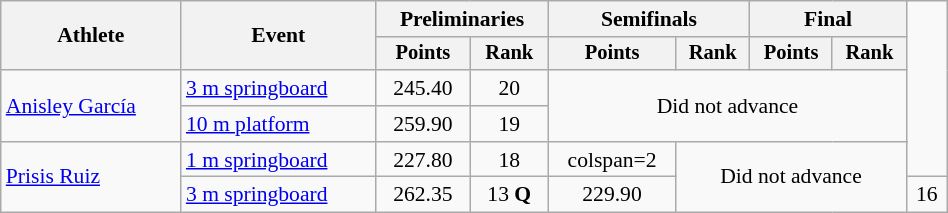<table class="wikitable" style="text-align:center; font-size:90%; width:50%;">
<tr>
<th rowspan=2>Athlete</th>
<th rowspan=2>Event</th>
<th colspan=2>Preliminaries</th>
<th colspan=2>Semifinals</th>
<th colspan=2>Final</th>
</tr>
<tr style="font-size:95%">
<th>Points</th>
<th>Rank</th>
<th>Points</th>
<th>Rank</th>
<th>Points</th>
<th>Rank</th>
</tr>
<tr>
<td align=left rowspan=2><a href='#'>Anisley García</a></td>
<td align=left><a href='#'>3 m springboard</a></td>
<td>245.40</td>
<td>20</td>
<td colspan=4 rowspan=2>Did not advance</td>
</tr>
<tr>
<td align=left><a href='#'>10 m platform</a></td>
<td>259.90</td>
<td>19</td>
</tr>
<tr>
<td align=left rowspan=2><a href='#'>Prisis Ruiz</a></td>
<td align=left><a href='#'>1 m springboard</a></td>
<td>227.80</td>
<td>18</td>
<td>colspan=2 </td>
<td colspan=4 rowspan=2>Did not advance</td>
</tr>
<tr>
<td align=left><a href='#'>3 m springboard</a></td>
<td>262.35</td>
<td>13 <strong>Q</strong></td>
<td>229.90</td>
<td>16</td>
</tr>
</table>
